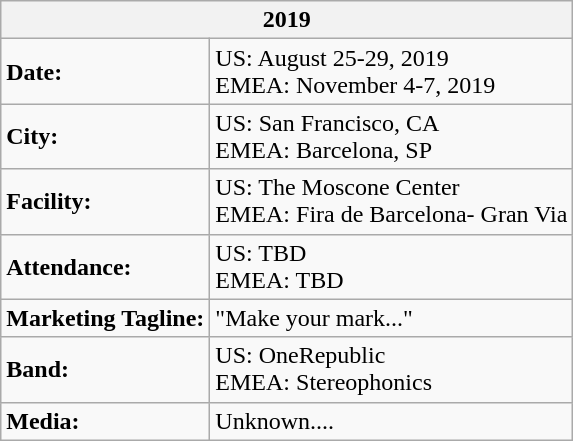<table class="wikitable">
<tr>
<th colspan="2">2019</th>
</tr>
<tr>
<td><strong>Date:</strong></td>
<td>US: August 25-29, 2019 <br>EMEA: November 4-7, 2019</td>
</tr>
<tr>
<td><strong>City:</strong></td>
<td>US: San Francisco, CA<br>EMEA: Barcelona, SP</td>
</tr>
<tr>
<td><strong>Facility:</strong></td>
<td>US: The Moscone Center<br>EMEA: Fira de Barcelona- Gran Via</td>
</tr>
<tr>
<td><strong>Attendance:</strong></td>
<td>US: TBD<br>EMEA: TBD</td>
</tr>
<tr>
<td><strong>Marketing Tagline:</strong></td>
<td>"Make your mark..."</td>
</tr>
<tr>
<td><strong>Band:</strong></td>
<td>US: OneRepublic<br>EMEA: Stereophonics</td>
</tr>
<tr>
<td><strong>Media:</strong></td>
<td>Unknown....</td>
</tr>
</table>
